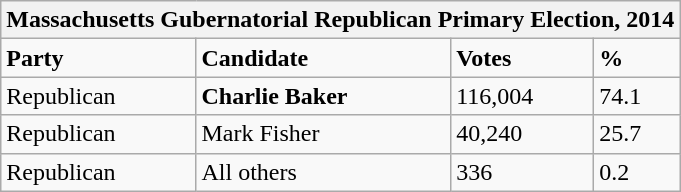<table class="wikitable">
<tr>
<th colspan="4">Massachusetts Gubernatorial Republican Primary Election, 2014</th>
</tr>
<tr>
<td><strong>Party</strong></td>
<td><strong>Candidate</strong></td>
<td><strong>Votes</strong></td>
<td><strong>%</strong></td>
</tr>
<tr>
<td>Republican</td>
<td><strong>Charlie Baker</strong></td>
<td>116,004</td>
<td>74.1</td>
</tr>
<tr>
<td>Republican</td>
<td>Mark Fisher</td>
<td>40,240</td>
<td>25.7</td>
</tr>
<tr>
<td>Republican</td>
<td>All others</td>
<td>336</td>
<td>0.2</td>
</tr>
</table>
